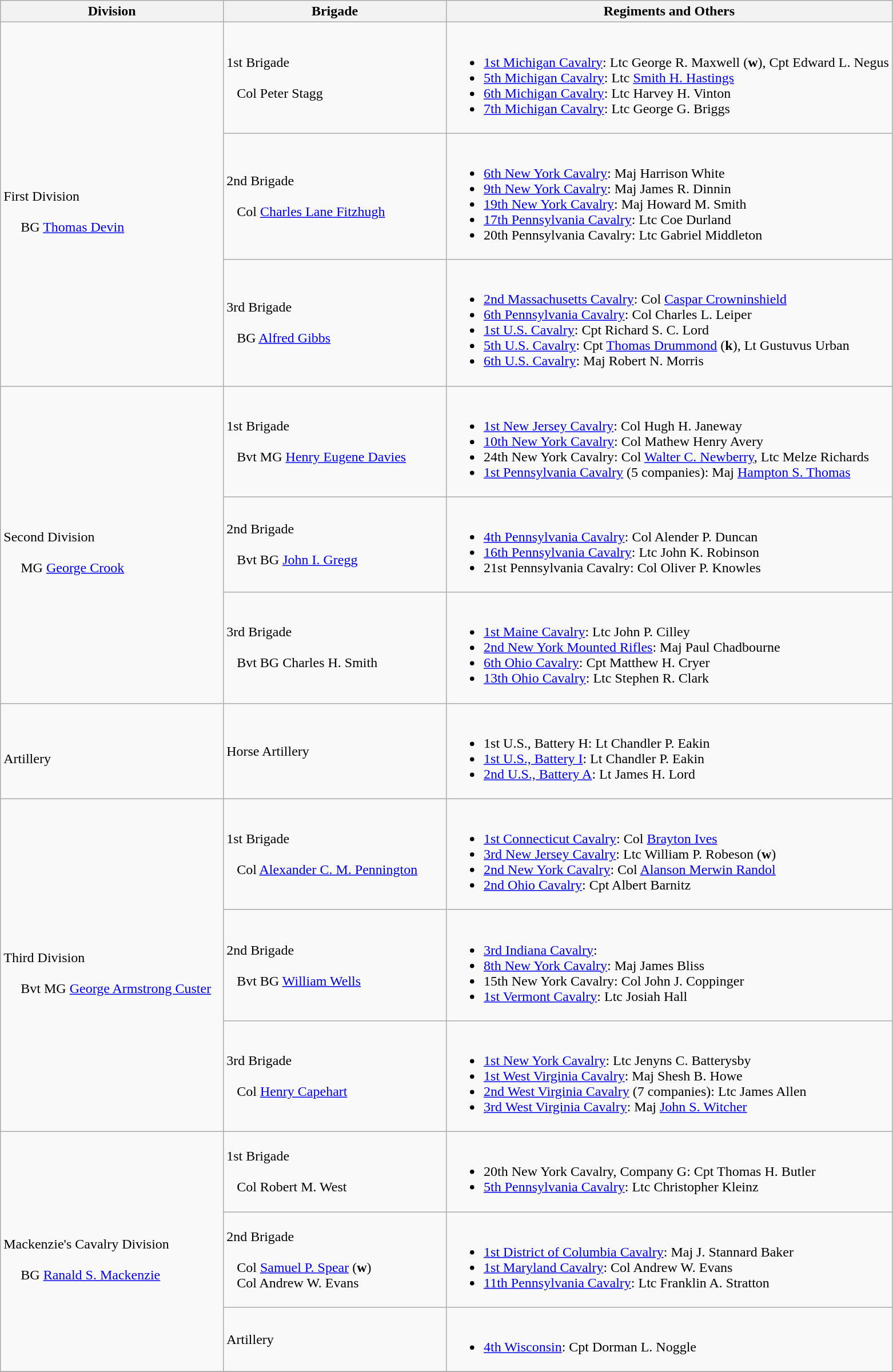<table class="wikitable">
<tr>
<th width=25%>Division</th>
<th width=25%>Brigade</th>
<th>Regiments and Others</th>
</tr>
<tr>
<td rowspan=3><br>First Division<br><br>    
BG <a href='#'>Thomas Devin</a>
<br></td>
<td>1st Brigade<br><br>  
Col Peter Stagg</td>
<td><br><ul><li><a href='#'>1st Michigan Cavalry</a>: Ltc George R. Maxwell (<strong>w</strong>), Cpt Edward L. Negus</li><li><a href='#'>5th Michigan Cavalry</a>: Ltc <a href='#'>Smith H. Hastings</a></li><li><a href='#'>6th Michigan Cavalry</a>: Ltc Harvey H. Vinton</li><li><a href='#'>7th Michigan Cavalry</a>: Ltc George G. Briggs</li></ul></td>
</tr>
<tr>
<td>2nd Brigade<br><br>  
Col <a href='#'>Charles Lane Fitzhugh</a></td>
<td><br><ul><li><a href='#'>6th New York Cavalry</a>: Maj Harrison White</li><li><a href='#'>9th New York Cavalry</a>: Maj James R. Dinnin</li><li><a href='#'>19th New York Cavalry</a>: Maj Howard M. Smith</li><li><a href='#'>17th Pennsylvania Cavalry</a>: Ltc Coe Durland</li><li>20th Pennsylvania Cavalry: Ltc Gabriel Middleton</li></ul></td>
</tr>
<tr>
<td>3rd Brigade<br><br>  
BG <a href='#'>Alfred Gibbs</a></td>
<td><br><ul><li><a href='#'>2nd Massachusetts Cavalry</a>: Col <a href='#'>Caspar Crowninshield</a></li><li><a href='#'>6th Pennsylvania Cavalry</a>: Col Charles L. Leiper</li><li><a href='#'>1st U.S. Cavalry</a>: Cpt Richard S. C. Lord</li><li><a href='#'>5th U.S. Cavalry</a>: Cpt <a href='#'>Thomas Drummond</a> (<strong>k</strong>), Lt Gustuvus Urban</li><li><a href='#'>6th U.S. Cavalry</a>: Maj Robert N. Morris</li></ul></td>
</tr>
<tr>
<td rowspan=3><br>Second Division<br><br>    
MG <a href='#'>George Crook</a>
<br></td>
<td>1st Brigade<br><br>  
Bvt MG <a href='#'>Henry Eugene Davies</a></td>
<td><br><ul><li><a href='#'>1st New Jersey Cavalry</a>: Col Hugh H. Janeway</li><li><a href='#'>10th New York Cavalry</a>: Col Mathew Henry Avery</li><li>24th New York Cavalry: Col <a href='#'>Walter C. Newberry</a>, Ltc Melze Richards</li><li><a href='#'>1st Pennsylvania Cavalry</a> (5 companies): Maj <a href='#'>Hampton S. Thomas</a></li></ul></td>
</tr>
<tr>
<td>2nd Brigade<br><br>  
Bvt BG <a href='#'>John I. Gregg</a></td>
<td><br><ul><li><a href='#'>4th Pennsylvania Cavalry</a>: Col Alender P. Duncan</li><li><a href='#'>16th Pennsylvania Cavalry</a>: Ltc John K. Robinson</li><li>21st Pennsylvania Cavalry: Col Oliver P. Knowles</li></ul></td>
</tr>
<tr>
<td>3rd Brigade<br><br>  
Bvt BG Charles H. Smith</td>
<td><br><ul><li><a href='#'>1st Maine Cavalry</a>: Ltc John P. Cilley</li><li><a href='#'>2nd New York Mounted Rifles</a>: Maj Paul Chadbourne</li><li><a href='#'>6th Ohio Cavalry</a>: Cpt Matthew H. Cryer</li><li><a href='#'>13th Ohio Cavalry</a>: Ltc Stephen R. Clark</li></ul></td>
</tr>
<tr>
<td rowspan=1><br>Artillery</td>
<td>Horse Artillery</td>
<td><br><ul><li>1st U.S., Battery H: Lt Chandler P. Eakin</li><li><a href='#'>1st U.S., Battery I</a>: Lt Chandler P. Eakin</li><li><a href='#'>2nd U.S., Battery A</a>: Lt James H. Lord</li></ul></td>
</tr>
<tr>
<td rowspan=3><br>Third Division<br><br>    
Bvt MG <a href='#'>George Armstrong Custer</a>
<br></td>
<td>1st Brigade<br><br>  
Col <a href='#'>Alexander C. M. Pennington</a></td>
<td><br><ul><li><a href='#'>1st Connecticut Cavalry</a>: Col <a href='#'>Brayton Ives</a></li><li><a href='#'>3rd New Jersey Cavalry</a>: Ltc William P. Robeson (<strong>w</strong>)</li><li><a href='#'>2nd New York Cavalry</a>: Col <a href='#'>Alanson Merwin Randol</a></li><li><a href='#'>2nd Ohio Cavalry</a>: Cpt Albert Barnitz</li></ul></td>
</tr>
<tr>
<td>2nd Brigade<br><br>  
Bvt BG <a href='#'>William Wells</a></td>
<td><br><ul><li><a href='#'>3rd Indiana Cavalry</a>:</li><li><a href='#'>8th New York Cavalry</a>: Maj James Bliss</li><li>15th New York Cavalry: Col John J. Coppinger</li><li><a href='#'>1st Vermont Cavalry</a>: Ltc Josiah Hall</li></ul></td>
</tr>
<tr>
<td>3rd Brigade<br><br>  
Col <a href='#'>Henry Capehart</a></td>
<td><br><ul><li><a href='#'>1st New York Cavalry</a>: Ltc Jenyns C. Batterysby</li><li><a href='#'>1st West Virginia Cavalry</a>: Maj Shesh B. Howe</li><li><a href='#'>2nd West Virginia Cavalry</a> (7 companies): Ltc James Allen</li><li><a href='#'>3rd West Virginia Cavalry</a>: Maj <a href='#'>John S. Witcher</a></li></ul></td>
</tr>
<tr>
<td rowspan=3><br>Mackenzie's Cavalry Division<br><br>    
BG <a href='#'>Ranald S. Mackenzie</a>
<br></td>
<td>1st Brigade<br><br>  
Col Robert M. West</td>
<td><br><ul><li>20th New York Cavalry, Company G: Cpt Thomas H. Butler</li><li><a href='#'>5th Pennsylvania Cavalry</a>: Ltc Christopher Kleinz</li></ul></td>
</tr>
<tr>
<td>2nd Brigade<br><br>  
Col <a href='#'>Samuel P. Spear</a> (<strong>w</strong>)<br>
  
Col Andrew W. Evans</td>
<td><br><ul><li><a href='#'>1st District of Columbia Cavalry</a>: Maj J. Stannard Baker</li><li><a href='#'>1st Maryland Cavalry</a>: Col Andrew W. Evans</li><li><a href='#'>11th Pennsylvania Cavalry</a>: Ltc Franklin A. Stratton</li></ul></td>
</tr>
<tr>
<td>Artillery<br></td>
<td><br><ul><li><a href='#'>4th Wisconsin</a>: Cpt Dorman L. Noggle</li></ul></td>
</tr>
<tr>
</tr>
</table>
